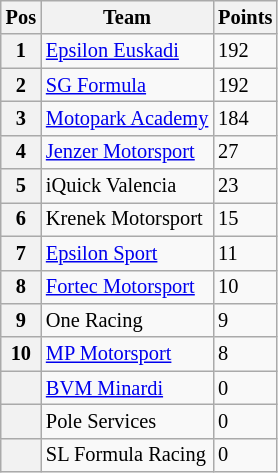<table class="wikitable" style="font-size: 85%;">
<tr>
<th>Pos</th>
<th>Team</th>
<th>Points</th>
</tr>
<tr>
<th>1</th>
<td> <a href='#'>Epsilon Euskadi</a></td>
<td>192</td>
</tr>
<tr>
<th>2</th>
<td> <a href='#'>SG Formula</a></td>
<td>192</td>
</tr>
<tr>
<th>3</th>
<td> <a href='#'>Motopark Academy</a></td>
<td>184</td>
</tr>
<tr>
<th>4</th>
<td> <a href='#'>Jenzer Motorsport</a></td>
<td>27</td>
</tr>
<tr>
<th>5</th>
<td> iQuick Valencia</td>
<td>23</td>
</tr>
<tr>
<th>6</th>
<td> Krenek Motorsport</td>
<td>15</td>
</tr>
<tr>
<th>7</th>
<td> <a href='#'>Epsilon Sport</a></td>
<td>11</td>
</tr>
<tr>
<th>8</th>
<td> <a href='#'>Fortec Motorsport</a></td>
<td>10</td>
</tr>
<tr>
<th>9</th>
<td> One Racing</td>
<td>9</td>
</tr>
<tr>
<th>10</th>
<td> <a href='#'>MP Motorsport</a></td>
<td>8</td>
</tr>
<tr>
<th></th>
<td> <a href='#'>BVM Minardi</a></td>
<td>0</td>
</tr>
<tr>
<th></th>
<td> Pole Services</td>
<td>0</td>
</tr>
<tr>
<th></th>
<td> SL Formula Racing</td>
<td>0</td>
</tr>
</table>
